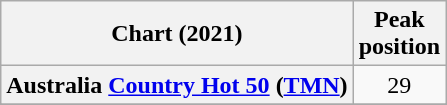<table class="wikitable sortable plainrowheaders" style="text-align:center;">
<tr>
<th>Chart (2021)</th>
<th>Peak <br> position</th>
</tr>
<tr>
<th scope="row">Australia <a href='#'>Country Hot 50</a> (<a href='#'>TMN</a>)</th>
<td>29</td>
</tr>
<tr>
</tr>
<tr>
</tr>
</table>
